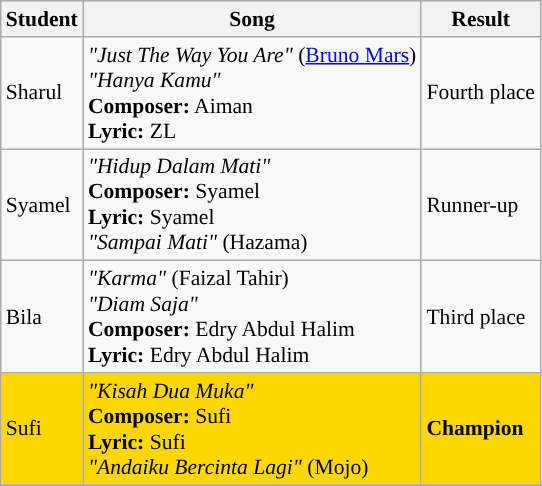<table class="wikitable" style="font-size:90%;">
<tr>
<th>Student</th>
<th>Song</th>
<th>Result</th>
</tr>
<tr>
<td>Sharul</td>
<td><em>"Just The Way You Are"</em> (<a href='#'>Bruno Mars</a>) <br> <em>"Hanya Kamu"</em> <br> <strong>Composer:</strong> Aiman <br> <strong>Lyric:</strong> ZL</td>
<td>Fourth place</td>
</tr>
<tr>
<td>Syamel</td>
<td><em>"Hidup Dalam Mati"</em> <br> <strong>Composer:</strong> Syamel <br> <strong>Lyric:</strong> Syamel <br> <em>"Sampai Mati"</em> (Hazama)</td>
<td>Runner-up</td>
</tr>
<tr>
<td>Bila</td>
<td><em>"Karma"</em> (Faizal Tahir) <br> <em>"Diam Saja"</em> <br> <strong>Composer:</strong> Edry Abdul Halim <br> <strong>Lyric:</strong> Edry Abdul Halim</td>
<td>Third place</td>
</tr>
<tr style="background: gold;|">
<td>Sufi</td>
<td><em>"Kisah Dua Muka"</em> <br> <strong>Composer:</strong> Sufi <br> <strong>Lyric:</strong> Sufi <br> <em>"Andaiku Bercinta Lagi"</em> (Mojo)</td>
<td><strong>Champion</strong></td>
</tr>
<tr>
</tr>
</table>
